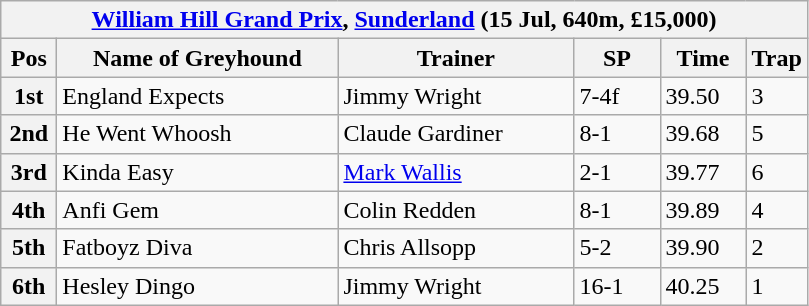<table class="wikitable">
<tr>
<th colspan="6"><a href='#'>William Hill Grand Prix</a>, <a href='#'>Sunderland</a> (15 Jul, 640m, £15,000)</th>
</tr>
<tr>
<th width=30>Pos</th>
<th width=180>Name of Greyhound</th>
<th width=150>Trainer</th>
<th width=50>SP</th>
<th width=50>Time</th>
<th width=30>Trap</th>
</tr>
<tr>
<th>1st</th>
<td>England Expects</td>
<td>Jimmy Wright</td>
<td>7-4f</td>
<td>39.50</td>
<td>3</td>
</tr>
<tr>
<th>2nd</th>
<td>He Went Whoosh</td>
<td>Claude Gardiner</td>
<td>8-1</td>
<td>39.68</td>
<td>5</td>
</tr>
<tr>
<th>3rd</th>
<td>Kinda Easy</td>
<td><a href='#'>Mark Wallis</a></td>
<td>2-1</td>
<td>39.77</td>
<td>6</td>
</tr>
<tr>
<th>4th</th>
<td>Anfi Gem</td>
<td>Colin Redden</td>
<td>8-1</td>
<td>39.89</td>
<td>4</td>
</tr>
<tr>
<th>5th</th>
<td>Fatboyz Diva</td>
<td>Chris Allsopp</td>
<td>5-2</td>
<td>39.90</td>
<td>2</td>
</tr>
<tr>
<th>6th</th>
<td>Hesley Dingo</td>
<td>Jimmy Wright</td>
<td>16-1</td>
<td>40.25</td>
<td>1</td>
</tr>
</table>
